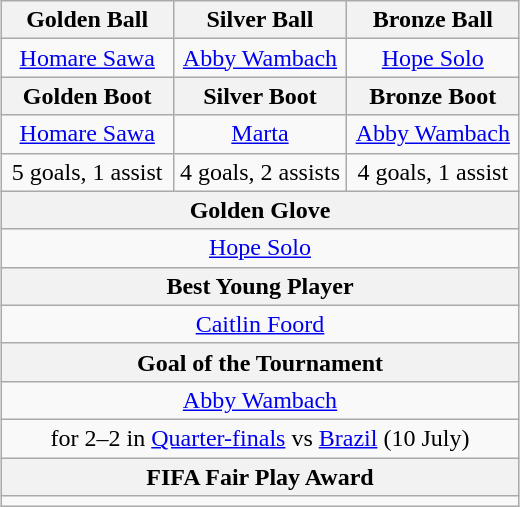<table class="wikitable" style="margin:auto; text-align:center;">
<tr>
<th style="width:33%">Golden Ball</th>
<th style="width:33%">Silver Ball</th>
<th style="width:33%">Bronze Ball</th>
</tr>
<tr>
<td> <a href='#'>Homare Sawa</a></td>
<td> <a href='#'>Abby Wambach</a></td>
<td> <a href='#'>Hope Solo</a></td>
</tr>
<tr>
<th>Golden Boot</th>
<th>Silver Boot</th>
<th>Bronze Boot</th>
</tr>
<tr>
<td> <a href='#'>Homare Sawa</a></td>
<td> <a href='#'>Marta</a></td>
<td> <a href='#'>Abby Wambach</a></td>
</tr>
<tr>
<td>5 goals, 1 assist</td>
<td>4 goals, 2 assists</td>
<td>4 goals, 1 assist</td>
</tr>
<tr>
<th colspan="3">Golden Glove</th>
</tr>
<tr>
<td colspan="3"> <a href='#'>Hope Solo</a></td>
</tr>
<tr>
<th colspan="3">Best Young Player</th>
</tr>
<tr>
<td colspan="3"> <a href='#'>Caitlin Foord</a></td>
</tr>
<tr>
<th colspan="3">Goal of the Tournament</th>
</tr>
<tr>
<td colspan="3"> <a href='#'>Abby Wambach</a></td>
</tr>
<tr>
<td colspan="3"> for 2–2 in <a href='#'>Quarter-finals</a> vs <a href='#'>Brazil</a> (10 July)</td>
</tr>
<tr>
<th colspan="3">FIFA Fair Play Award</th>
</tr>
<tr>
<td colspan="3"></td>
</tr>
</table>
